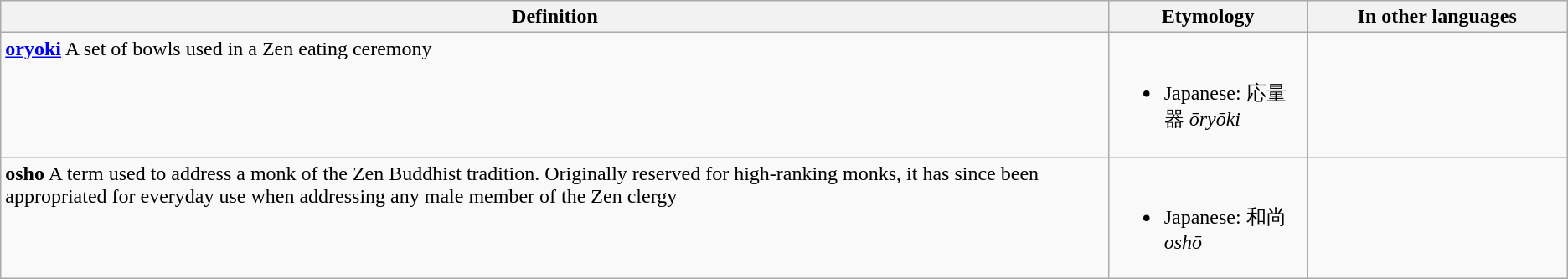<table class="wikitable" border="1" style="border-collapse: collapse;">
<tr>
<th>Definition</th>
<th>Etymology</th>
<th>In other languages</th>
</tr>
<tr valign=top style="width:450px">
<td><strong><a href='#'>oryoki</a></strong> A set of bowls used in a Zen eating ceremony</td>
<td style="width:150px"><br><ul><li>Japanese: 応量器 <em>ōryōki</em></li></ul></td>
<td style="width:200px"></td>
</tr>
<tr valign=top>
<td><strong>osho</strong> A term used to address a monk of the Zen Buddhist tradition. Originally reserved for high-ranking monks, it has since been appropriated for everyday use when addressing any male member of the Zen clergy</td>
<td><br><ul><li>Japanese: 和尚 <em>oshō</em></li></ul></td>
<td></td>
</tr>
</table>
